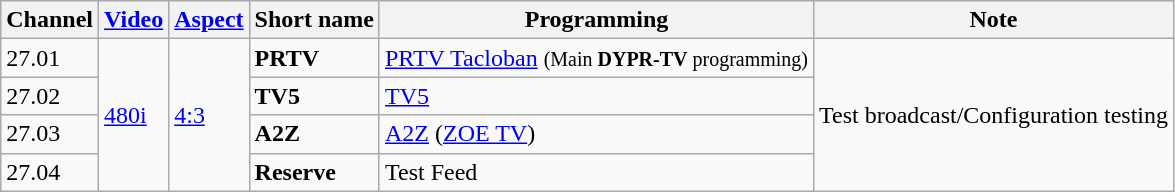<table class="wikitable">
<tr>
<th>Channel</th>
<th><a href='#'>Video</a></th>
<th><a href='#'>Aspect</a></th>
<th>Short name</th>
<th>Programming</th>
<th>Note</th>
</tr>
<tr>
<td>27.01</td>
<td rowspan="4"><a href='#'>480i</a></td>
<td rowspan="4"><a href='#'>4:3</a></td>
<td><strong>PRTV</strong></td>
<td><a href='#'>PRTV Tacloban</a> <small>(Main <strong>DYPR-TV</strong> programming)</small></td>
<td rowspan="4">Test broadcast/Configuration testing</td>
</tr>
<tr>
<td>27.02</td>
<td><strong>TV5</strong></td>
<td><a href='#'>TV5</a></td>
</tr>
<tr>
<td>27.03</td>
<td><strong>A2Z</strong></td>
<td><a href='#'>A2Z</a> (<a href='#'>ZOE TV</a>)</td>
</tr>
<tr>
<td>27.04</td>
<td><strong>Reserve</strong></td>
<td>Test Feed</td>
</tr>
</table>
